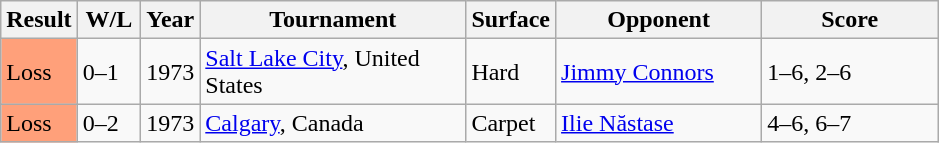<table class="sortable wikitable">
<tr>
<th>Result</th>
<th style="width:35px" class="unsortable">W/L</th>
<th style="width:30px">Year</th>
<th style="width:170px">Tournament</th>
<th style="width:50px">Surface</th>
<th style="width:130px">Opponent</th>
<th style="width:110px" class="unsortable">Score</th>
</tr>
<tr>
<td style="background:#ffa07a;">Loss</td>
<td>0–1</td>
<td>1973</td>
<td><a href='#'>Salt Lake City</a>, United States</td>
<td>Hard</td>
<td> <a href='#'>Jimmy Connors</a></td>
<td>1–6, 2–6</td>
</tr>
<tr>
<td style="background:#ffa07a;">Loss</td>
<td>0–2</td>
<td>1973</td>
<td><a href='#'>Calgary</a>, Canada</td>
<td>Carpet</td>
<td> <a href='#'>Ilie Năstase</a></td>
<td>4–6, 6–7</td>
</tr>
</table>
